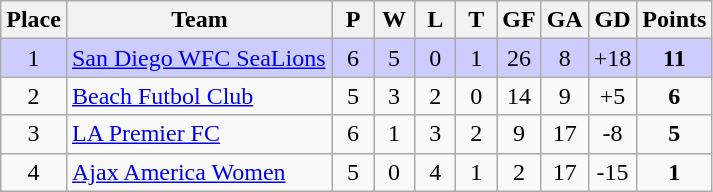<table class="wikitable" style="text-align:center;">
<tr>
<th>Place</th>
<th width="170">Team</th>
<th width="20">P</th>
<th width="20">W</th>
<th width="20">L</th>
<th width="20">T</th>
<th width="20">GF</th>
<th width="20">GA</th>
<th width="25">GD</th>
<th>Points</th>
</tr>
<tr bgcolor=#ccccff>
<td>1</td>
<td style="text-align:left;"><a href='#'>San Diego WFC SeaLions</a></td>
<td>6</td>
<td>5</td>
<td>0</td>
<td>1</td>
<td>26</td>
<td>8</td>
<td>+18</td>
<td><strong>11</strong></td>
</tr>
<tr>
<td>2</td>
<td style="text-align:left;"><a href='#'>Beach Futbol Club</a></td>
<td>5</td>
<td>3</td>
<td>2</td>
<td>0</td>
<td>14</td>
<td>9</td>
<td>+5</td>
<td><strong>6</strong></td>
</tr>
<tr>
<td>3</td>
<td style="text-align:left;"><a href='#'>LA Premier FC</a></td>
<td>6</td>
<td>1</td>
<td>3</td>
<td>2</td>
<td>9</td>
<td>17</td>
<td>-8</td>
<td><strong>5</strong></td>
</tr>
<tr>
<td>4</td>
<td style="text-align:left;"><a href='#'>Ajax America Women</a></td>
<td>5</td>
<td>0</td>
<td>4</td>
<td>1</td>
<td>2</td>
<td>17</td>
<td>-15</td>
<td><strong>1</strong></td>
</tr>
</table>
